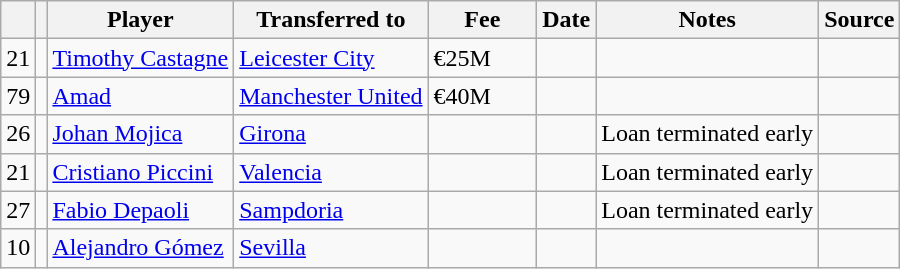<table class="wikitable plainrowheaders sortable">
<tr>
<th></th>
<th></th>
<th scope=col>Player</th>
<th>Transferred to</th>
<th !scope=col; style="width: 65px;">Fee</th>
<th scope=col>Date</th>
<th scope=col>Notes</th>
<th scope=col>Source</th>
</tr>
<tr>
<td align=center>21</td>
<td align=center></td>
<td> <a href='#'>Timothy Castagne</a></td>
<td><a href='#'>Leicester City</a></td>
<td>€25M</td>
<td></td>
<td align=center></td>
<td></td>
</tr>
<tr>
<td align=center>79</td>
<td align=center></td>
<td> <a href='#'>Amad</a></td>
<td><a href='#'>Manchester United</a></td>
<td>€40M</td>
<td></td>
<td></td>
<td></td>
</tr>
<tr>
<td align=center>26</td>
<td align=center></td>
<td> <a href='#'>Johan Mojica</a></td>
<td><a href='#'>Girona</a></td>
<td></td>
<td></td>
<td align=center>Loan terminated early</td>
<td></td>
</tr>
<tr>
<td align=center>21</td>
<td align=center></td>
<td> <a href='#'>Cristiano Piccini</a></td>
<td><a href='#'>Valencia</a></td>
<td></td>
<td></td>
<td align=center>Loan terminated early</td>
<td></td>
</tr>
<tr>
<td align=center>27</td>
<td align=center></td>
<td> <a href='#'>Fabio Depaoli</a></td>
<td><a href='#'>Sampdoria</a></td>
<td></td>
<td></td>
<td align=center>Loan terminated early</td>
<td></td>
</tr>
<tr>
<td align=center>10</td>
<td align=center></td>
<td> <a href='#'>Alejandro Gómez</a></td>
<td><a href='#'>Sevilla</a></td>
<td></td>
<td></td>
<td align=center></td>
<td></td>
</tr>
</table>
